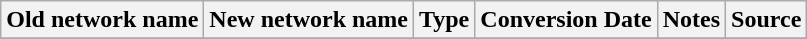<table class="wikitable">
<tr>
<th>Old network name</th>
<th>New network name</th>
<th>Type</th>
<th>Conversion Date</th>
<th>Notes</th>
<th>Source</th>
</tr>
<tr>
</tr>
</table>
